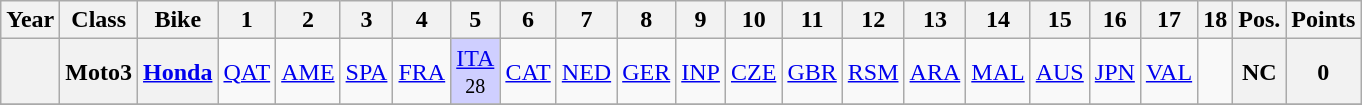<table class="wikitable" style="text-align:center">
<tr>
<th>Year</th>
<th>Class</th>
<th>Bike</th>
<th>1</th>
<th>2</th>
<th>3</th>
<th>4</th>
<th>5</th>
<th>6</th>
<th>7</th>
<th>8</th>
<th>9</th>
<th>10</th>
<th>11</th>
<th>12</th>
<th>13</th>
<th>14</th>
<th>15</th>
<th>16</th>
<th>17</th>
<th>18</th>
<th>Pos.</th>
<th>Points</th>
</tr>
<tr>
<th></th>
<th>Moto3</th>
<th><a href='#'>Honda</a></th>
<td><a href='#'>QAT</a></td>
<td><a href='#'>AME</a></td>
<td><a href='#'>SPA</a></td>
<td><a href='#'>FRA</a></td>
<td style="background:#cfcfff;"><a href='#'>ITA</a><br><small>28</small></td>
<td><a href='#'>CAT</a></td>
<td><a href='#'>NED</a></td>
<td><a href='#'>GER</a></td>
<td><a href='#'>INP</a></td>
<td><a href='#'>CZE</a></td>
<td><a href='#'>GBR</a></td>
<td><a href='#'>RSM</a></td>
<td><a href='#'>ARA</a></td>
<td><a href='#'>MAL</a></td>
<td><a href='#'>AUS</a></td>
<td><a href='#'>JPN</a></td>
<td><a href='#'>VAL</a></td>
<td></td>
<th>NC</th>
<th>0</th>
</tr>
<tr>
</tr>
</table>
